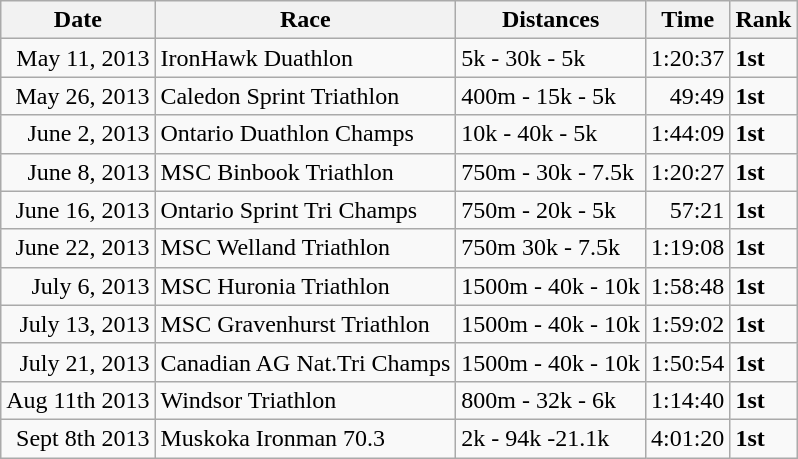<table class="wikitable sortable">
<tr>
<th>Date</th>
<th>Race</th>
<th>Distances</th>
<th>Time</th>
<th>Rank</th>
</tr>
<tr>
<td style="text-align:right">May 11, 2013</td>
<td>IronHawk Duathlon</td>
<td>5k - 30k - 5k</td>
<td style="text-align:right">1:20:37</td>
<td><strong>1st</strong></td>
</tr>
<tr>
<td style="text-align:right">May 26, 2013</td>
<td>Caledon Sprint Triathlon</td>
<td>400m - 15k - 5k</td>
<td style="text-align:right">49:49</td>
<td><strong>1st</strong></td>
</tr>
<tr>
<td style="text-align:right">June 2, 2013</td>
<td>Ontario Duathlon Champs</td>
<td>10k - 40k - 5k</td>
<td style="text-align:right">1:44:09</td>
<td><strong>1st</strong></td>
</tr>
<tr>
<td style="text-align:right">June 8, 2013</td>
<td>MSC Binbook Triathlon</td>
<td>750m - 30k - 7.5k</td>
<td style="text-align:right">1:20:27</td>
<td><strong>1st</strong></td>
</tr>
<tr>
<td style="text-align:right">June 16, 2013</td>
<td>Ontario Sprint Tri Champs</td>
<td>750m - 20k - 5k</td>
<td style="text-align:right">57:21</td>
<td><strong>1st</strong></td>
</tr>
<tr>
<td style="text-align:right">June 22, 2013</td>
<td>MSC Welland Triathlon</td>
<td>750m  30k - 7.5k</td>
<td style="text-align:right">1:19:08</td>
<td><strong>1st</strong></td>
</tr>
<tr>
<td style="text-align:right">July 6, 2013</td>
<td>MSC Huronia Triathlon</td>
<td>1500m - 40k - 10k</td>
<td style="text-align:right">1:58:48</td>
<td><strong>1st</strong></td>
</tr>
<tr>
<td style="text-align:right">July 13, 2013</td>
<td>MSC Gravenhurst Triathlon</td>
<td>1500m - 40k - 10k</td>
<td style="text-align:right">1:59:02</td>
<td><strong>1st</strong></td>
</tr>
<tr>
<td style="text-align:right">July 21, 2013</td>
<td>Canadian AG Nat.Tri Champs</td>
<td>1500m - 40k - 10k</td>
<td style="text-align:right">1:50:54</td>
<td><strong>1st</strong></td>
</tr>
<tr>
<td style="text-align:right">Aug 11th 2013</td>
<td>Windsor Triathlon</td>
<td>800m - 32k - 6k</td>
<td style="text-align:right">1:14:40</td>
<td><strong>1st</strong></td>
</tr>
<tr>
<td style="text-align:right">Sept 8th 2013</td>
<td>Muskoka Ironman 70.3</td>
<td>2k - 94k -21.1k</td>
<td style="text-align:right">4:01:20</td>
<td><strong>1st</strong></td>
</tr>
</table>
